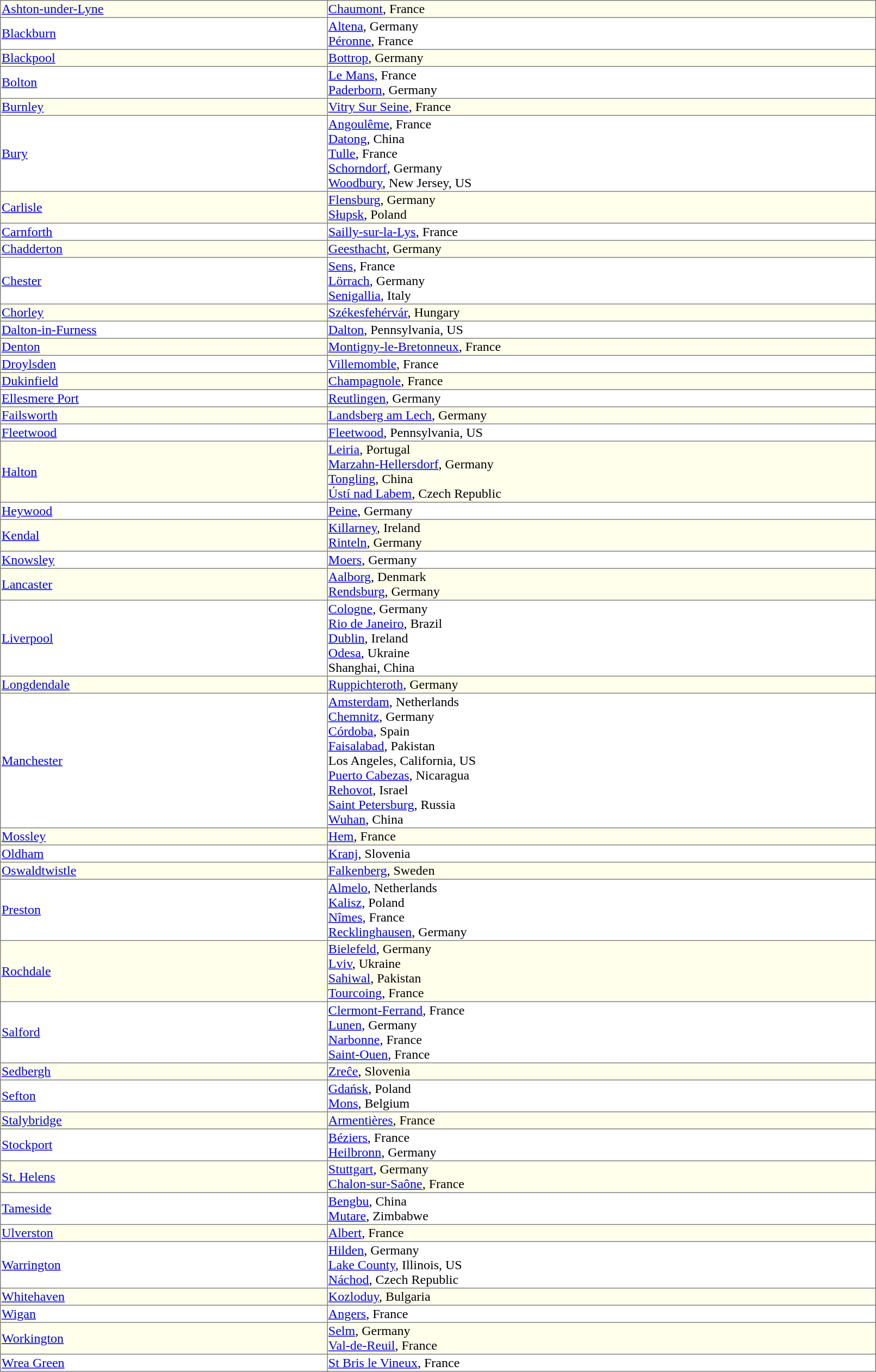<table border="1" style="border-collapse:collapse; width:85%;">
<tr style="background:#ffffec;">
<td><a href='#'>Ashton-under-Lyne</a></td>
<td><a href='#'>Chaumont</a>, France</td>
</tr>
<tr>
<td><a href='#'>Blackburn</a></td>
<td><a href='#'>Altena</a>, Germany <br><a href='#'>Péronne</a>, France</td>
</tr>
<tr style="background:#ffffec;">
<td><a href='#'>Blackpool</a></td>
<td><a href='#'>Bottrop</a>, Germany</td>
</tr>
<tr>
<td><a href='#'>Bolton</a></td>
<td><a href='#'>Le Mans</a>, France <br><a href='#'>Paderborn</a>, Germany</td>
</tr>
<tr style="background:#ffffec;">
<td><a href='#'>Burnley</a></td>
<td><a href='#'>Vitry Sur Seine</a>, France</td>
</tr>
<tr>
<td><a href='#'>Bury</a></td>
<td><a href='#'>Angoulême</a>, France <br><a href='#'>Datong</a>, China <br><a href='#'>Tulle</a>, France <br><a href='#'>Schorndorf</a>, Germany <br><a href='#'>Woodbury</a>, New Jersey, US</td>
</tr>
<tr style="background:#ffffec;">
<td><a href='#'>Carlisle</a></td>
<td><a href='#'>Flensburg</a>, Germany <br><a href='#'>Słupsk</a>, Poland</td>
</tr>
<tr>
<td><a href='#'>Carnforth</a></td>
<td><a href='#'>Sailly-sur-la-Lys</a>, France</td>
</tr>
<tr style="background:#ffffec;">
<td><a href='#'>Chadderton</a></td>
<td><a href='#'>Geesthacht</a>, Germany</td>
</tr>
<tr>
<td><a href='#'>Chester</a></td>
<td><a href='#'>Sens</a>, France <br><a href='#'>Lörrach</a>, Germany <br><a href='#'>Senigallia</a>, Italy</td>
</tr>
<tr style="background:#ffffec;">
<td><a href='#'>Chorley</a></td>
<td><a href='#'>Székesfehérvár</a>, Hungary</td>
</tr>
<tr>
<td><a href='#'>Dalton-in-Furness</a></td>
<td><a href='#'>Dalton</a>, Pennsylvania, US</td>
</tr>
<tr style="background:#ffffec;">
<td><a href='#'>Denton</a></td>
<td><a href='#'>Montigny-le-Bretonneux</a>, France</td>
</tr>
<tr>
<td><a href='#'>Droylsden</a></td>
<td><a href='#'>Villemomble</a>, France</td>
</tr>
<tr style="background:#ffffec;">
<td><a href='#'>Dukinfield</a></td>
<td><a href='#'>Champagnole</a>, France</td>
</tr>
<tr>
<td><a href='#'>Ellesmere Port</a></td>
<td><a href='#'>Reutlingen</a>, Germany</td>
</tr>
<tr style="background:#ffffec;">
<td><a href='#'>Failsworth</a></td>
<td><a href='#'>Landsberg am Lech</a>, Germany</td>
</tr>
<tr>
<td><a href='#'>Fleetwood</a></td>
<td><a href='#'>Fleetwood</a>, Pennsylvania, US</td>
</tr>
<tr style="background:#ffffec;">
<td><a href='#'>Halton</a></td>
<td><a href='#'>Leiria</a>, Portugal <br><a href='#'>Marzahn-Hellersdorf</a>, Germany <br><a href='#'>Tongling</a>, China <br><a href='#'>Ústí nad Labem</a>, Czech Republic</td>
</tr>
<tr>
<td><a href='#'>Heywood</a></td>
<td><a href='#'>Peine</a>, Germany</td>
</tr>
<tr style="background:#ffffec;">
<td><a href='#'>Kendal</a></td>
<td><a href='#'>Killarney</a>, Ireland <br><a href='#'>Rinteln</a>, Germany</td>
</tr>
<tr>
<td><a href='#'>Knowsley</a></td>
<td><a href='#'>Moers</a>, Germany</td>
</tr>
<tr style="background:#ffffec;">
<td><a href='#'>Lancaster</a></td>
<td><a href='#'>Aalborg</a>, Denmark <br><a href='#'>Rendsburg</a>, Germany</td>
</tr>
<tr>
<td><a href='#'>Liverpool</a></td>
<td><a href='#'>Cologne</a>, Germany <br><a href='#'>Rio de Janeiro</a>, Brazil <br><a href='#'>Dublin</a>, Ireland <br><a href='#'>Odesa</a>, Ukraine <br>Shanghai, China</td>
</tr>
<tr style="background:#ffffec;">
<td><a href='#'>Longdendale</a></td>
<td><a href='#'>Ruppichteroth</a>, Germany</td>
</tr>
<tr>
<td><a href='#'>Manchester</a></td>
<td><a href='#'>Amsterdam</a>, Netherlands <br><a href='#'>Chemnitz</a>, Germany <br><a href='#'>Córdoba</a>, Spain <br><a href='#'>Faisalabad</a>, Pakistan <br>Los Angeles, California, US<br><a href='#'>Puerto Cabezas</a>, Nicaragua <br><a href='#'>Rehovot</a>, Israel <br><a href='#'>Saint Petersburg</a>, Russia <br><a href='#'>Wuhan</a>, China</td>
</tr>
<tr style="background:#ffffec;">
<td><a href='#'>Mossley</a></td>
<td><a href='#'>Hem</a>, France</td>
</tr>
<tr>
<td><a href='#'>Oldham</a></td>
<td><a href='#'>Kranj</a>, Slovenia</td>
</tr>
<tr style="background:#ffffec;">
<td><a href='#'>Oswaldtwistle</a></td>
<td><a href='#'>Falkenberg</a>, Sweden</td>
</tr>
<tr>
<td><a href='#'>Preston</a></td>
<td><a href='#'>Almelo</a>, Netherlands <br><a href='#'>Kalisz</a>, Poland <br><a href='#'>Nîmes</a>, France <br><a href='#'>Recklinghausen</a>, Germany</td>
</tr>
<tr style="background:#ffffec;">
<td><a href='#'>Rochdale</a></td>
<td><a href='#'>Bielefeld</a>, Germany <br><a href='#'>Lviv</a>, Ukraine <br><a href='#'>Sahiwal</a>, Pakistan <br><a href='#'>Tourcoing</a>, France</td>
</tr>
<tr>
<td><a href='#'>Salford</a></td>
<td><a href='#'>Clermont-Ferrand</a>, France <br><a href='#'>Lunen</a>, Germany <br><a href='#'>Narbonne</a>, France <br><a href='#'>Saint-Ouen</a>, France</td>
</tr>
<tr style="background:#ffffec;">
<td><a href='#'>Sedbergh</a></td>
<td><a href='#'>Zreĉe</a>, Slovenia</td>
</tr>
<tr>
<td><a href='#'>Sefton</a></td>
<td><a href='#'>Gdańsk</a>, Poland <br><a href='#'>Mons</a>, Belgium <br></td>
</tr>
<tr style="background:#ffffec;">
<td><a href='#'>Stalybridge</a></td>
<td><a href='#'>Armentières</a>, France</td>
</tr>
<tr>
<td><a href='#'>Stockport</a></td>
<td><a href='#'>Béziers</a>, France <br><a href='#'>Heilbronn</a>, Germany</td>
</tr>
<tr style="background:#ffffec;">
<td><a href='#'>St. Helens</a></td>
<td><a href='#'>Stuttgart</a>, Germany <br> <a href='#'>Chalon-sur-Saône</a>, France</td>
</tr>
<tr>
<td><a href='#'>Tameside</a></td>
<td><a href='#'>Bengbu</a>, China <br><a href='#'>Mutare</a>, Zimbabwe</td>
</tr>
<tr style="background:#ffffec;">
<td><a href='#'>Ulverston</a></td>
<td><a href='#'>Albert</a>, France</td>
</tr>
<tr>
<td><a href='#'>Warrington</a></td>
<td><a href='#'>Hilden</a>, Germany <br><a href='#'>Lake County</a>, Illinois, US <br><a href='#'>Náchod</a>, Czech Republic</td>
</tr>
<tr style="background:#ffffec;">
<td><a href='#'>Whitehaven</a></td>
<td><a href='#'>Kozloduy</a>, Bulgaria</td>
</tr>
<tr>
<td><a href='#'>Wigan</a></td>
<td><a href='#'>Angers</a>, France</td>
</tr>
<tr style="background:#ffffec;">
<td><a href='#'>Workington</a></td>
<td><a href='#'>Selm</a>, Germany <br><a href='#'>Val-de-Reuil</a>, France</td>
</tr>
<tr>
<td><a href='#'>Wrea Green</a></td>
<td><a href='#'>St Bris le Vineux</a>, France</td>
</tr>
</table>
